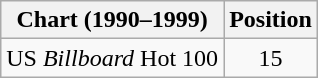<table class="wikitable sortable">
<tr>
<th>Chart (1990–1999)</th>
<th>Position</th>
</tr>
<tr>
<td>US <em>Billboard</em> Hot 100</td>
<td style="text-align:center;">15</td>
</tr>
</table>
